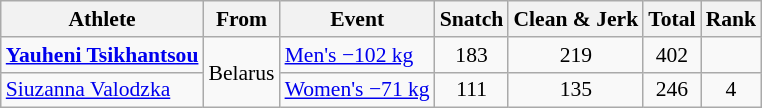<table class=wikitable style="text-align:center; font-size:90%">
<tr>
<th>Athlete</th>
<th>From</th>
<th>Event</th>
<th>Snatch</th>
<th>Clean & Jerk</th>
<th>Total</th>
<th>Rank</th>
</tr>
<tr>
<td align=left><strong><a href='#'>Yauheni Tsikhantsou</a></strong></td>
<td align=left rowspan=2>Belarus</td>
<td align=left><a href='#'>Men's −102 kg</a></td>
<td>183</td>
<td>219</td>
<td>402</td>
<td></td>
</tr>
<tr>
<td align=left><a href='#'>Siuzanna Valodzka</a></td>
<td align=left><a href='#'>Women's −71 kg</a></td>
<td>111</td>
<td>135</td>
<td>246</td>
<td>4</td>
</tr>
</table>
